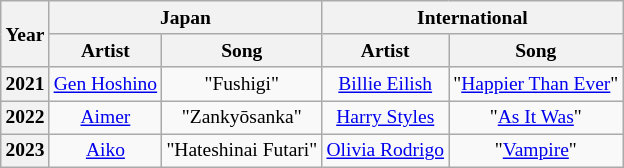<table class="wikitable mw-collapsible mw-collapsed" style="font-size:small; text-align:center">
<tr>
<th rowspan="2">Year</th>
<th colspan="2">Japan</th>
<th colspan="2">International</th>
</tr>
<tr>
<th>Artist</th>
<th>Song</th>
<th>Artist</th>
<th>Song</th>
</tr>
<tr>
<th>2021</th>
<td><a href='#'>Gen Hoshino</a></td>
<td>"Fushigi"</td>
<td><a href='#'>Billie Eilish</a></td>
<td>"<a href='#'>Happier Than Ever</a>"</td>
</tr>
<tr>
<th>2022</th>
<td><a href='#'>Aimer</a></td>
<td>"Zankyōsanka"</td>
<td><a href='#'>Harry Styles</a></td>
<td>"<a href='#'>As It Was</a>"</td>
</tr>
<tr>
<th>2023</th>
<td><a href='#'>Aiko</a></td>
<td>"Hateshinai Futari"</td>
<td><a href='#'>Olivia Rodrigo</a></td>
<td>"<a href='#'>Vampire</a>"</td>
</tr>
</table>
